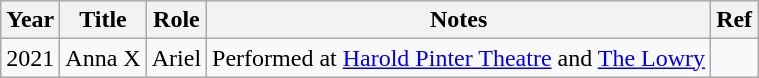<table class="wikitable">
<tr>
<th>Year</th>
<th>Title</th>
<th>Role</th>
<th>Notes</th>
<th>Ref</th>
</tr>
<tr>
<td>2021</td>
<td>Anna X</td>
<td>Ariel</td>
<td>Performed at <a href='#'>Harold Pinter Theatre</a> and <a href='#'>The Lowry</a></td>
<td></td>
</tr>
</table>
